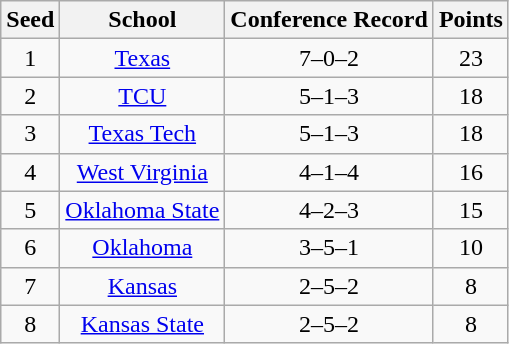<table class="wikitable" style="text-align:center">
<tr>
<th>Seed</th>
<th>School</th>
<th>Conference Record</th>
<th>Points</th>
</tr>
<tr>
<td>1</td>
<td><a href='#'>Texas</a></td>
<td>7–0–2</td>
<td>23</td>
</tr>
<tr>
<td>2</td>
<td><a href='#'>TCU</a></td>
<td>5–1–3</td>
<td>18</td>
</tr>
<tr>
<td>3</td>
<td><a href='#'>Texas Tech</a></td>
<td>5–1–3</td>
<td>18</td>
</tr>
<tr>
<td>4</td>
<td><a href='#'>West Virginia</a></td>
<td>4–1–4</td>
<td>16</td>
</tr>
<tr>
<td>5</td>
<td><a href='#'>Oklahoma State</a></td>
<td>4–2–3</td>
<td>15</td>
</tr>
<tr>
<td>6</td>
<td><a href='#'>Oklahoma</a></td>
<td>3–5–1</td>
<td>10</td>
</tr>
<tr>
<td>7</td>
<td><a href='#'>Kansas</a></td>
<td>2–5–2</td>
<td>8</td>
</tr>
<tr>
<td>8</td>
<td><a href='#'>Kansas State</a></td>
<td>2–5–2</td>
<td>8</td>
</tr>
</table>
